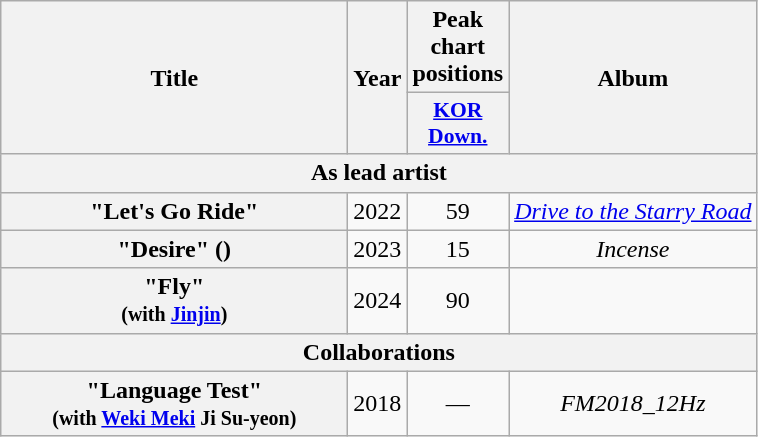<table class="wikitable plainrowheaders" style="text-align:center;" border="1">
<tr>
<th scope="col" rowspan="2" style="width:14em;">Title</th>
<th scope="col" rowspan="2">Year</th>
<th scope="col" colspan=>Peak chart positions</th>
<th scope="col" rowspan="2">Album</th>
</tr>
<tr>
<th scope="col" style="width:3em;font-size:90%;"><a href='#'>KOR<br>Down.</a><br></th>
</tr>
<tr>
<th colspan="6">As lead artist</th>
</tr>
<tr>
<th scope="row">"Let's Go Ride"</th>
<td>2022</td>
<td>59</td>
<td><em><a href='#'>Drive to the Starry Road</a></em></td>
</tr>
<tr>
<th scope="row">"Desire" ()</th>
<td>2023</td>
<td>15</td>
<td><em>Incense</em></td>
</tr>
<tr>
<th scope="row">"Fly" <br> <small>(with <a href='#'>Jinjin</a>)</small></th>
<td>2024</td>
<td>90</td>
<td></td>
</tr>
<tr>
<th colspan="6">Collaborations</th>
</tr>
<tr>
<th scope="row">"Language Test" <br> <small>(with <a href='#'>Weki Meki</a> Ji Su-yeon)</small></th>
<td>2018</td>
<td>—</td>
<td><em>FM2018_12Hz</em></td>
</tr>
</table>
